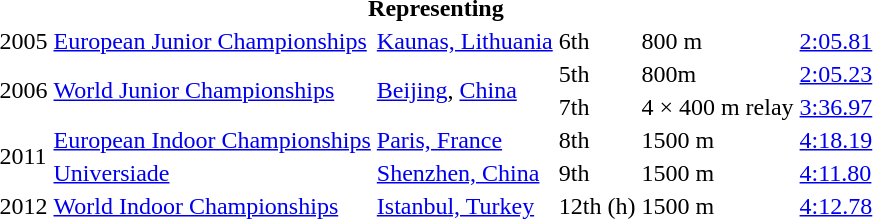<table>
<tr>
<th colspan="6">Representing </th>
</tr>
<tr>
<td>2005</td>
<td><a href='#'>European Junior Championships</a></td>
<td><a href='#'>Kaunas, Lithuania</a></td>
<td>6th</td>
<td>800 m</td>
<td><a href='#'>2:05.81</a></td>
</tr>
<tr>
<td rowspan=2>2006</td>
<td rowspan=2><a href='#'>World Junior Championships</a></td>
<td rowspan=2><a href='#'>Beijing</a>, <a href='#'>China</a></td>
<td>5th</td>
<td>800m</td>
<td><a href='#'>2:05.23</a></td>
</tr>
<tr>
<td>7th</td>
<td>4 × 400 m relay</td>
<td><a href='#'>3:36.97</a></td>
</tr>
<tr>
<td rowspan=2>2011</td>
<td><a href='#'>European Indoor Championships</a></td>
<td><a href='#'>Paris, France</a></td>
<td>8th</td>
<td>1500 m</td>
<td><a href='#'>4:18.19</a></td>
</tr>
<tr>
<td><a href='#'>Universiade</a></td>
<td><a href='#'>Shenzhen, China</a></td>
<td>9th</td>
<td>1500 m</td>
<td><a href='#'>4:11.80</a></td>
</tr>
<tr>
<td>2012</td>
<td><a href='#'>World Indoor Championships</a></td>
<td><a href='#'>Istanbul, Turkey</a></td>
<td>12th (h)</td>
<td>1500 m</td>
<td><a href='#'>4:12.78</a></td>
</tr>
</table>
